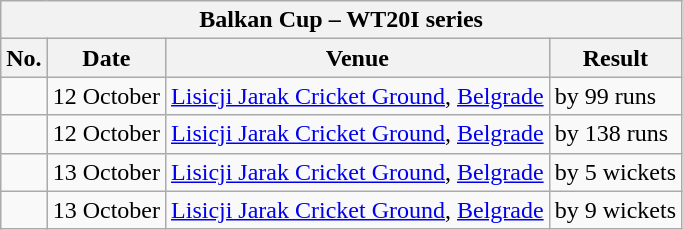<table class="wikitable">
<tr>
<th colspan="4">Balkan Cup – WT20I series</th>
</tr>
<tr>
<th>No.</th>
<th>Date</th>
<th>Venue</th>
<th>Result</th>
</tr>
<tr>
<td></td>
<td>12 October</td>
<td><a href='#'>Lisicji Jarak Cricket Ground</a>, <a href='#'>Belgrade</a></td>
<td> by 99 runs</td>
</tr>
<tr>
<td></td>
<td>12 October</td>
<td><a href='#'>Lisicji Jarak Cricket Ground</a>, <a href='#'>Belgrade</a></td>
<td> by 138 runs</td>
</tr>
<tr>
<td></td>
<td>13 October</td>
<td><a href='#'>Lisicji Jarak Cricket Ground</a>, <a href='#'>Belgrade</a></td>
<td> by 5 wickets</td>
</tr>
<tr>
<td></td>
<td>13 October</td>
<td><a href='#'>Lisicji Jarak Cricket Ground</a>, <a href='#'>Belgrade</a></td>
<td> by 9 wickets</td>
</tr>
</table>
